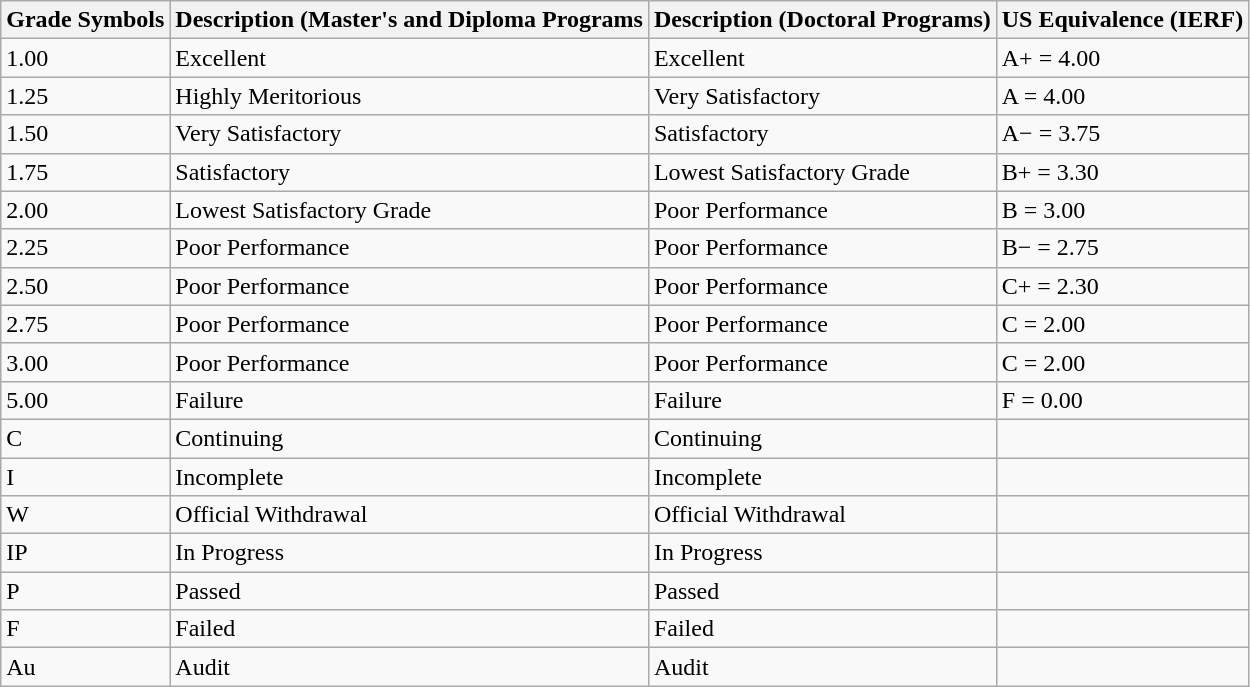<table class="wikitable">
<tr>
<th>Grade Symbols</th>
<th>Description (Master's and Diploma Programs</th>
<th>Description (Doctoral Programs)</th>
<th>US Equivalence (IERF)</th>
</tr>
<tr>
<td>1.00</td>
<td>Excellent</td>
<td>Excellent</td>
<td>A+ = 4.00</td>
</tr>
<tr>
<td>1.25</td>
<td>Highly Meritorious</td>
<td>Very Satisfactory</td>
<td>A = 4.00</td>
</tr>
<tr>
<td>1.50</td>
<td>Very Satisfactory</td>
<td>Satisfactory</td>
<td>A− = 3.75</td>
</tr>
<tr>
<td>1.75</td>
<td>Satisfactory</td>
<td>Lowest Satisfactory Grade</td>
<td>B+ = 3.30</td>
</tr>
<tr>
<td>2.00</td>
<td>Lowest Satisfactory Grade</td>
<td>Poor Performance</td>
<td>B = 3.00</td>
</tr>
<tr>
<td>2.25</td>
<td>Poor Performance</td>
<td>Poor Performance</td>
<td>B− = 2.75</td>
</tr>
<tr>
<td>2.50</td>
<td>Poor Performance</td>
<td>Poor Performance</td>
<td>C+ = 2.30</td>
</tr>
<tr>
<td>2.75</td>
<td>Poor Performance</td>
<td>Poor Performance</td>
<td>C = 2.00</td>
</tr>
<tr>
<td>3.00</td>
<td>Poor Performance</td>
<td>Poor Performance</td>
<td>C = 2.00</td>
</tr>
<tr>
<td>5.00</td>
<td>Failure</td>
<td>Failure</td>
<td>F = 0.00</td>
</tr>
<tr>
<td>C</td>
<td>Continuing</td>
<td>Continuing</td>
<td></td>
</tr>
<tr>
<td>I</td>
<td>Incomplete</td>
<td>Incomplete</td>
<td></td>
</tr>
<tr>
<td>W</td>
<td>Official Withdrawal</td>
<td>Official Withdrawal</td>
<td></td>
</tr>
<tr>
<td>IP</td>
<td>In Progress</td>
<td>In Progress</td>
<td></td>
</tr>
<tr>
<td>P</td>
<td>Passed</td>
<td>Passed</td>
<td></td>
</tr>
<tr>
<td>F</td>
<td>Failed</td>
<td>Failed</td>
<td></td>
</tr>
<tr>
<td>Au</td>
<td>Audit</td>
<td>Audit</td>
<td></td>
</tr>
</table>
